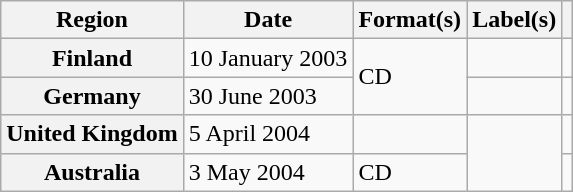<table class="wikitable plainrowheaders">
<tr>
<th scope="col">Region</th>
<th scope="col">Date</th>
<th scope="col">Format(s)</th>
<th scope="col">Label(s)</th>
<th scope="col"></th>
</tr>
<tr>
<th scope="row">Finland</th>
<td>10 January 2003</td>
<td rowspan="2">CD</td>
<td></td>
<td></td>
</tr>
<tr>
<th scope="row">Germany</th>
<td>30 June 2003</td>
<td></td>
<td></td>
</tr>
<tr>
<th scope="row">United Kingdom</th>
<td>5 April 2004</td>
<td></td>
<td rowspan="2"></td>
<td></td>
</tr>
<tr>
<th scope="row">Australia</th>
<td>3 May 2004</td>
<td>CD</td>
<td></td>
</tr>
</table>
